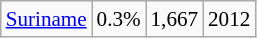<table class="wikitable floatright" style="font-size:88%;">
<tr>
<td><a href='#'>Suriname</a></td>
<td>0.3%</td>
<td>1,667</td>
<td>2012</td>
</tr>
</table>
